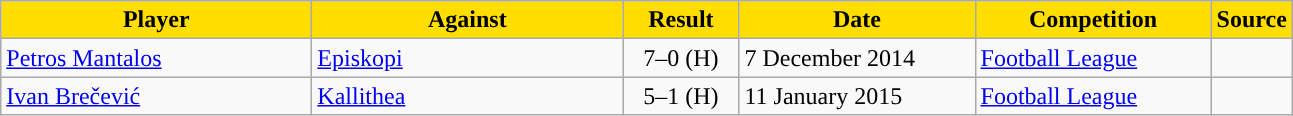<table class="wikitable">
<tr>
<th width=200 style="background:#FFDE00">Player</th>
<th width=200 style="background:#FFDE00">Against</th>
<th width=70 style="background:#FFDE00">Result</th>
<th width=150 style="background:#FFDE00">Date</th>
<th width=150 style="background:#FFDE00">Competition</th>
<th style="background:#FFDE00">Source</th>
</tr>
<tr>
<td> <a href='#'>Petros Mantalos</a></td>
<td> <a href='#'>Episkopi</a></td>
<td align=center>7–0 (H)</td>
<td>7 December 2014</td>
<td><a href='#'>Football League</a></td>
<td align=center></td>
</tr>
<tr>
<td> <a href='#'>Ivan Brečević</a></td>
<td> <a href='#'>Kallithea</a></td>
<td align=center>5–1 (H)</td>
<td>11 January 2015</td>
<td><a href='#'>Football League</a></td>
<td align=center></td>
</tr>
</table>
